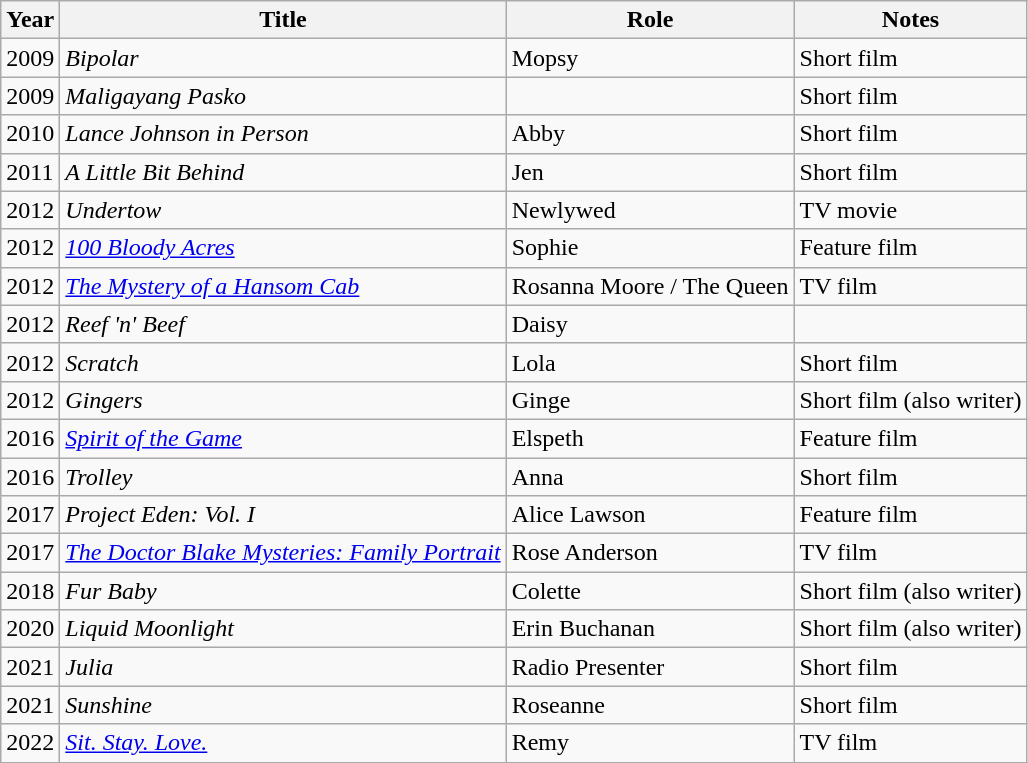<table class="wikitable sortable">
<tr>
<th>Year</th>
<th>Title</th>
<th>Role</th>
<th class="unsortable">Notes</th>
</tr>
<tr>
<td>2009</td>
<td><em>Bipolar</em></td>
<td>Mopsy</td>
<td>Short film</td>
</tr>
<tr>
<td>2009</td>
<td><em>Maligayang Pasko</em></td>
<td></td>
<td>Short film</td>
</tr>
<tr>
<td>2010</td>
<td><em>Lance Johnson in Person</em></td>
<td>Abby</td>
<td>Short film</td>
</tr>
<tr>
<td>2011</td>
<td><em>A Little Bit Behind</em></td>
<td>Jen</td>
<td>Short film</td>
</tr>
<tr>
<td>2012</td>
<td><em>Undertow</em></td>
<td>Newlywed</td>
<td>TV movie</td>
</tr>
<tr>
<td>2012</td>
<td><em><a href='#'>100 Bloody Acres</a></em></td>
<td>Sophie</td>
<td>Feature film</td>
</tr>
<tr>
<td>2012</td>
<td><em><a href='#'>The Mystery of a Hansom Cab</a></em></td>
<td>Rosanna Moore / The Queen</td>
<td>TV film</td>
</tr>
<tr>
<td>2012</td>
<td><em>Reef 'n' Beef</em></td>
<td>Daisy</td>
<td></td>
</tr>
<tr>
<td>2012</td>
<td><em>Scratch</em></td>
<td>Lola</td>
<td>Short film</td>
</tr>
<tr>
<td>2012</td>
<td><em>Gingers</em></td>
<td>Ginge</td>
<td>Short film (also writer)</td>
</tr>
<tr>
<td>2016</td>
<td><em><a href='#'>Spirit of the Game</a></em></td>
<td>Elspeth</td>
<td>Feature film</td>
</tr>
<tr>
<td>2016</td>
<td><em>Trolley</em></td>
<td>Anna</td>
<td>Short film</td>
</tr>
<tr>
<td>2017</td>
<td><em>Project Eden: Vol. I</em></td>
<td>Alice Lawson</td>
<td>Feature film</td>
</tr>
<tr>
<td>2017</td>
<td><em><a href='#'>The Doctor Blake Mysteries: Family Portrait</a></em></td>
<td>Rose Anderson</td>
<td>TV film</td>
</tr>
<tr>
<td>2018</td>
<td><em>Fur Baby</em></td>
<td>Colette</td>
<td>Short film (also writer)</td>
</tr>
<tr>
<td>2020</td>
<td><em>Liquid Moonlight</em></td>
<td>Erin Buchanan</td>
<td>Short film (also writer)</td>
</tr>
<tr>
<td>2021</td>
<td><em>Julia</em></td>
<td>Radio Presenter</td>
<td>Short film</td>
</tr>
<tr>
<td>2021</td>
<td><em>Sunshine</em></td>
<td>Roseanne</td>
<td>Short film</td>
</tr>
<tr>
<td>2022</td>
<td><em><a href='#'>Sit. Stay. Love.</a></em></td>
<td>Remy</td>
<td>TV film</td>
</tr>
</table>
